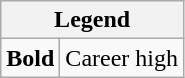<table class="wikitable mw-collapsible">
<tr>
<th colspan="2">Legend</th>
</tr>
<tr>
<td><strong>Bold</strong></td>
<td>Career high</td>
</tr>
</table>
